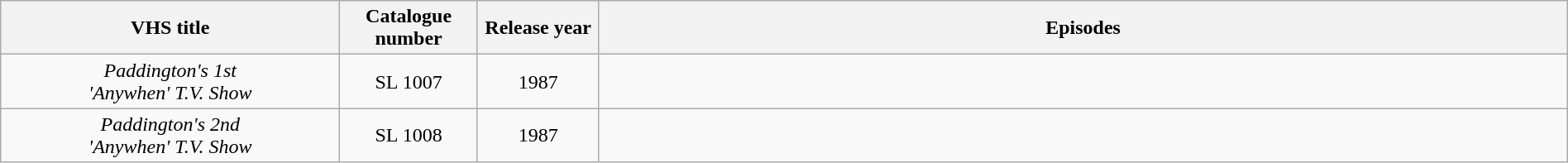<table class="wikitable" style="text-align:center; width:100%;">
<tr>
<th style="width:14%;">VHS title</th>
<th style="width:05%;">Catalogue number</th>
<th style="width:05%;">Release year</th>
<th style="width:40%;">Episodes</th>
</tr>
<tr>
<td><em>Paddington's 1st<br>'Anywhen' T.V. Show</em></td>
<td>SL 1007</td>
<td>1987</td>
<td></td>
</tr>
<tr>
<td><em>Paddington's 2nd<br>'Anywhen' T.V. Show</em></td>
<td>SL 1008</td>
<td>1987</td>
<td></td>
</tr>
</table>
